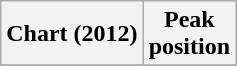<table class="wikitable sortable plainrowheaders" border="1">
<tr>
<th>Chart (2012)</th>
<th>Peak<br>position</th>
</tr>
<tr>
</tr>
</table>
